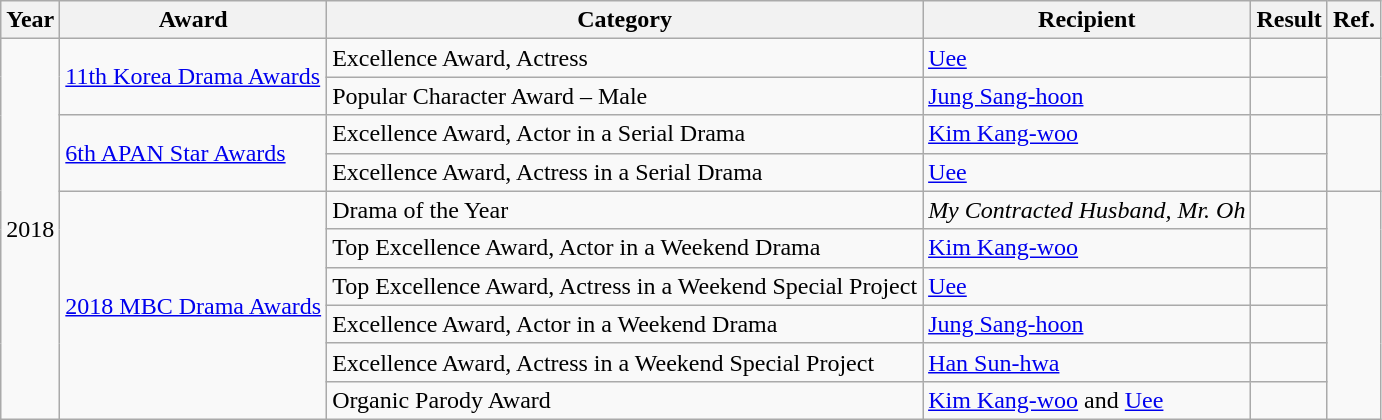<table class="wikitable">
<tr>
<th>Year</th>
<th>Award</th>
<th>Category</th>
<th>Recipient</th>
<th>Result</th>
<th>Ref.</th>
</tr>
<tr>
<td rowspan=10>2018</td>
<td rowspan=2><a href='#'>11th Korea Drama Awards</a></td>
<td>Excellence Award, Actress</td>
<td><a href='#'>Uee</a></td>
<td></td>
<td rowspan=2></td>
</tr>
<tr>
<td>Popular Character Award – Male</td>
<td><a href='#'>Jung Sang-hoon</a></td>
<td></td>
</tr>
<tr>
<td rowspan=2><a href='#'>6th APAN Star Awards</a></td>
<td>Excellence Award, Actor in a Serial Drama</td>
<td><a href='#'>Kim Kang-woo</a></td>
<td></td>
<td rowspan=2></td>
</tr>
<tr>
<td>Excellence Award, Actress in a Serial Drama</td>
<td><a href='#'>Uee</a></td>
<td></td>
</tr>
<tr>
<td rowspan=6><a href='#'>2018 MBC Drama Awards</a></td>
<td>Drama of the Year</td>
<td><em>My Contracted Husband, Mr. Oh</em></td>
<td></td>
<td rowspan=6></td>
</tr>
<tr>
<td>Top Excellence Award, Actor in a Weekend Drama</td>
<td><a href='#'>Kim Kang-woo</a></td>
<td></td>
</tr>
<tr>
<td>Top Excellence Award, Actress in a Weekend Special Project</td>
<td><a href='#'>Uee</a></td>
<td></td>
</tr>
<tr>
<td>Excellence Award, Actor in a Weekend Drama</td>
<td><a href='#'>Jung Sang-hoon</a></td>
<td></td>
</tr>
<tr>
<td>Excellence Award, Actress in a Weekend Special Project</td>
<td><a href='#'>Han Sun-hwa</a></td>
<td></td>
</tr>
<tr>
<td>Organic Parody Award</td>
<td><a href='#'>Kim Kang-woo</a> and <a href='#'>Uee</a></td>
<td></td>
</tr>
</table>
